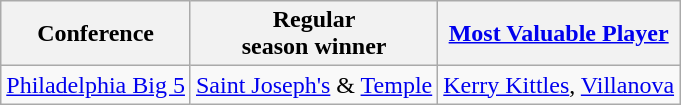<table class="wikitable" style="text-align:center;">
<tr>
<th>Conference</th>
<th>Regular <br> season winner</th>
<th><a href='#'>Most Valuable Player</a></th>
</tr>
<tr>
<td><a href='#'>Philadelphia Big 5</a></td>
<td><a href='#'>Saint Joseph's</a> & <a href='#'>Temple</a></td>
<td><a href='#'>Kerry Kittles</a>, <a href='#'>Villanova</a></td>
</tr>
</table>
